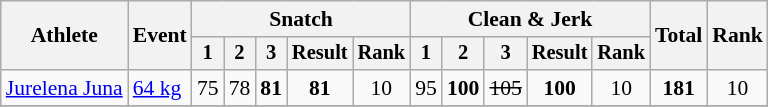<table class="wikitable" style="font-size:90%">
<tr>
<th rowspan="2">Athlete</th>
<th rowspan="2">Event</th>
<th colspan="5">Snatch</th>
<th colspan="5">Clean & Jerk</th>
<th rowspan="2">Total</th>
<th rowspan="2">Rank</th>
</tr>
<tr style="font-size:95%">
<th>1</th>
<th>2</th>
<th>3</th>
<th>Result</th>
<th>Rank</th>
<th>1</th>
<th>2</th>
<th>3</th>
<th>Result</th>
<th>Rank</th>
</tr>
<tr align=center>
<td align=left><a href='#'>Jurelena Juna</a></td>
<td align=left><a href='#'>64 kg</a></td>
<td>75</td>
<td>78</td>
<td><strong>81</strong></td>
<td><strong>81</strong></td>
<td>10</td>
<td>95</td>
<td><strong>100</strong></td>
<td><s>105</s></td>
<td><strong>100</strong></td>
<td>10</td>
<td><strong>181</strong></td>
<td>10</td>
</tr>
<tr align=center>
</tr>
</table>
